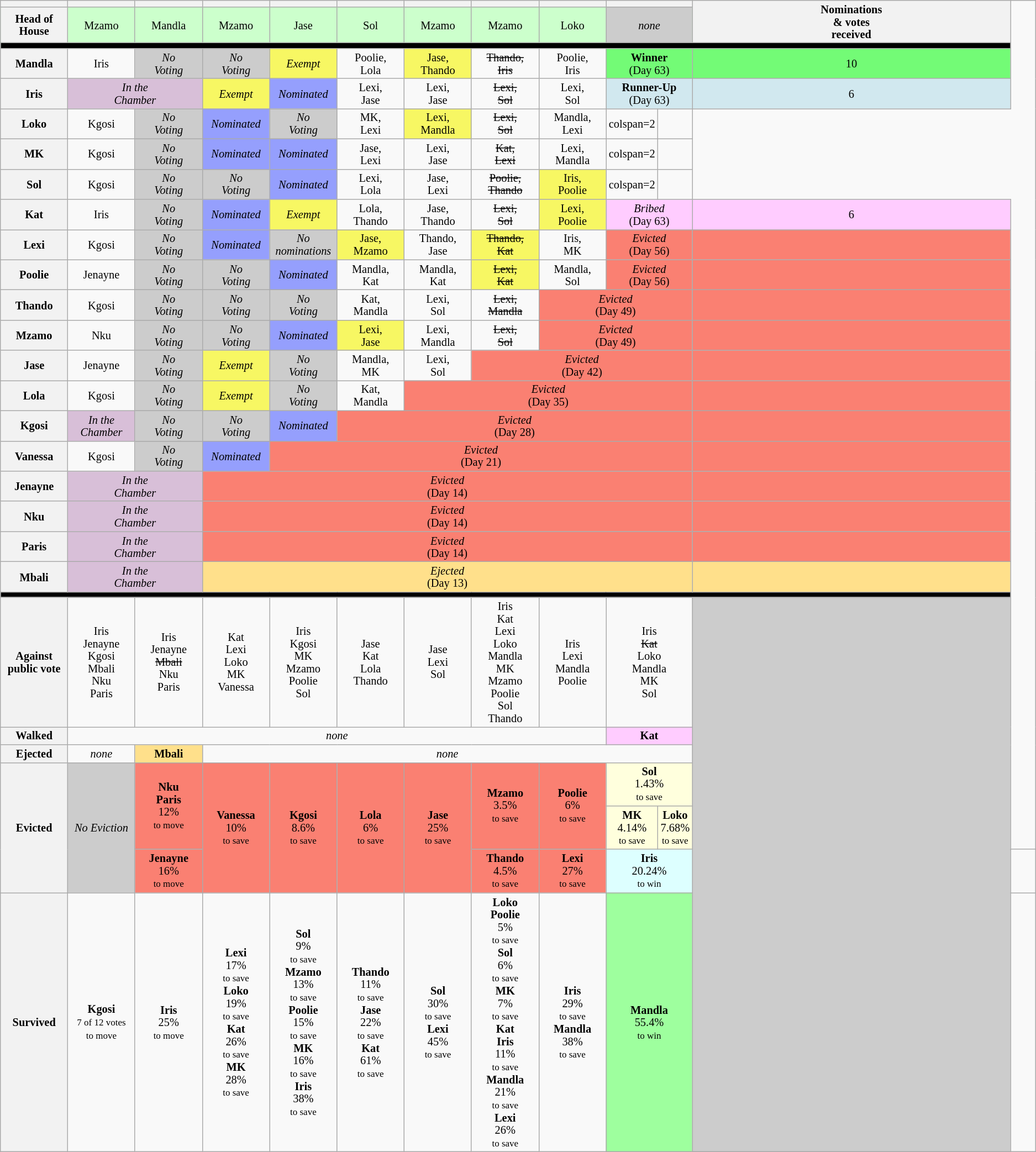<table class="wikitable" style="text-align:center; font-size:85%; line-height:15px">
<tr>
<th style="width: 6.5%;"></th>
<th style="width: 6.5%;"></th>
<th style="width: 6.5%;"></th>
<th style="width: 6.5%;"></th>
<th style="width: 6.5%;"></th>
<th style="width: 6.5%;"></th>
<th style="width: 6.5%;"></th>
<th style="width: 6.5%;"></th>
<th style="width: 6.5%;"></th>
<th colspan=2 style="width: 6.5%;"></th>
<th rowspan=2>Nominations<br>& votes<br>received</th>
</tr>
<tr style="background:#cfc";|>
<th>Head of House</th>
<td>Mzamo</td>
<td>Mandla</td>
<td>Mzamo</td>
<td>Jase</td>
<td>Sol</td>
<td>Mzamo</td>
<td>Mzamo</td>
<td>Loko</td>
<td colspan=2 style="background:#CCC;"><em>none</em></td>
</tr>
<tr>
<th style="background:#000;" colspan="12"></th>
</tr>
<tr>
<th>Mandla</th>
<td>Iris</td>
<td bgcolor="#ccc"><em>No<br>Voting</em></td>
<td bgcolor="#ccc"><em>No<br>Voting</em></td>
<td style="background:#f7f763"><em>Exempt</em></td>
<td>Poolie,<br>Lola</td>
<td style="background:#f7f763">Jase,<br>Thando</td>
<td><s>Thando,<br>Iris</s></td>
<td>Poolie,<br>Iris</td>
<td colspan=2 style="background:#73FB76"><strong>Winner</strong><br>(Day 63)</td>
<td style="background:#73FB76;">10</td>
</tr>
<tr>
<th>Iris</th>
<td colspan=2 bgcolor="Thistle"><em>In the<br>Chamber</em></td>
<td style="background:#f7f763"><em>Exempt</em></td>
<td style="background:#959ffd"><em>Nominated</em></td>
<td>Lexi,<br>Jase</td>
<td>Lexi,<br>Jase</td>
<td><s>Lexi,<br>Sol</s></td>
<td>Lexi,<br>Sol</td>
<td colspan=2 style="background:#D1E8EF"><strong>Runner-Up</strong><br>(Day 63)</td>
<td style=" background:#D1E8EF;">6</td>
</tr>
<tr>
<th>Loko</th>
<td>Kgosi</td>
<td bgcolor="#ccc"><em>No<br>Voting</em></td>
<td style="background:#959ffd"><em>Nominated</em></td>
<td bgcolor="#ccc"><em>No<br>Voting</em></td>
<td>MK,<br>Lexi</td>
<td style="background:#f7f763">Lexi,<br>Mandla</td>
<td><s>Lexi,<br>Sol</s></td>
<td>Mandla,<br>Lexi</td>
<td>colspan=2 </td>
<td></td>
</tr>
<tr>
<th>MK</th>
<td>Kgosi</td>
<td bgcolor="#ccc"><em>No<br>Voting</em></td>
<td style="background:#959ffd"><em>Nominated</em></td>
<td style="background:#959ffd"><em>Nominated</em></td>
<td>Jase,<br>Lexi</td>
<td>Lexi,<br>Jase</td>
<td><s>Kat,<br>Lexi</s></td>
<td>Lexi,<br>Mandla</td>
<td>colspan=2 </td>
<td></td>
</tr>
<tr>
<th>Sol</th>
<td>Kgosi</td>
<td bgcolor="#ccc"><em>No<br>Voting</em></td>
<td bgcolor="#ccc"><em>No<br>Voting</em></td>
<td style="background:#959ffd"><em>Nominated</em></td>
<td>Lexi,<br>Lola</td>
<td>Jase,<br>Lexi</td>
<td><s>Poolie,<br>Thando</s></td>
<td style="background:#f7f763">Iris,<br>Poolie</td>
<td>colspan=2 </td>
<td></td>
</tr>
<tr>
<th>Kat</th>
<td>Iris</td>
<td bgcolor="#ccc"><em>No<br>Voting</em></td>
<td style="background:#959ffd"><em>Nominated</em></td>
<td style="background:#f7f763"><em>Exempt</em></td>
<td>Lola,<br>Thando</td>
<td>Jase,<br>Thando</td>
<td><s>Lexi,<br>Sol</s></td>
<td style="background:#f7f763">Lexi,<br>Poolie</td>
<td colspan=2 bgcolor="FFCCFF"><em>Bribed</em><br>(Day 63)</td>
<td bgcolor="FFCCFF">6</td>
</tr>
<tr>
<th>Lexi</th>
<td>Kgosi</td>
<td bgcolor="#ccc"><em>No<br>Voting</em></td>
<td style="background:#959ffd"><em>Nominated</em></td>
<td bgcolor="#ccc"><em>No<br>nominations</em></td>
<td style="background:#f7f763">Jase,<br>Mzamo</td>
<td>Thando,<br>Jase</td>
<td style="background:#f7f763"><s>Thando,<br>Kat</s></td>
<td>Iris,<br>MK</td>
<td colspan="2" bgcolor="fa8072"><em>Evicted</em><br>(Day 56)</td>
<td bgcolor="fa8072"></td>
</tr>
<tr>
<th>Poolie</th>
<td>Jenayne</td>
<td bgcolor="#ccc"><em>No<br>Voting</em></td>
<td bgcolor="#ccc"><em>No<br>Voting</em></td>
<td style="background:#959ffd"><em>Nominated</em></td>
<td>Mandla,<br>Kat</td>
<td>Mandla,<br>Kat</td>
<td style="background:#f7f763"><s>Lexi,<br>Kat</s></td>
<td>Mandla,<br>Sol</td>
<td colspan=2 bgcolor="fa8072"><em>Evicted</em><br>(Day 56)</td>
<td bgcolor="fa8072"></td>
</tr>
<tr>
<th>Thando</th>
<td>Kgosi</td>
<td bgcolor="#ccc"><em>No<br>Voting</em></td>
<td bgcolor="#ccc"><em>No<br>Voting</em></td>
<td bgcolor="#ccc"><em>No<br>Voting</em></td>
<td>Kat,<br>Mandla</td>
<td>Lexi,<br>Sol</td>
<td><s>Lexi,<br>Mandla</s></td>
<td colspan="3" bgcolor="fa8072"><em>Evicted</em><br>(Day 49)</td>
<td bgcolor="fa8072"></td>
</tr>
<tr>
<th>Mzamo</th>
<td>Nku</td>
<td bgcolor="#ccc"><em>No<br>Voting</em></td>
<td bgcolor="#ccc"><em>No<br>Voting</em></td>
<td style="background:#959ffd"><em>Nominated</em></td>
<td style="background:#f7f763">Lexi,<br>Jase</td>
<td>Lexi,<br>Mandla</td>
<td><s>Lexi,<br>Sol</s></td>
<td colspan=3 bgcolor="fa8072"><em>Evicted</em><br>(Day 49)</td>
<td bgcolor="fa8072"></td>
</tr>
<tr>
<th>Jase</th>
<td>Jenayne</td>
<td bgcolor="#ccc"><em>No<br>Voting</em></td>
<td style="background:#f7f763"><em>Exempt</em></td>
<td bgcolor="#ccc"><em>No<br>Voting</em></td>
<td>Mandla,<br>MK</td>
<td>Lexi,<br>Sol</td>
<td colspan=4 bgcolor="fa8072"><em>Evicted</em><br>(Day 42)</td>
<td bgcolor="fa8072"></td>
</tr>
<tr>
<th>Lola</th>
<td>Kgosi</td>
<td bgcolor="#ccc"><em>No<br>Voting</em></td>
<td style="background:#f7f763"><em>Exempt</em></td>
<td bgcolor="#ccc"><em>No<br>Voting</em></td>
<td>Kat,<br>Mandla</td>
<td colspan=5 bgcolor="fa8072"><em>Evicted</em><br>(Day 35)</td>
<td bgcolor="fa8072"></td>
</tr>
<tr>
<th>Kgosi</th>
<td bgcolor="Thistle"><em>In the<br>Chamber</em></td>
<td bgcolor="#ccc"><em>No<br>Voting</em></td>
<td bgcolor="#ccc"><em>No<br>Voting</em></td>
<td style="background:#959ffd"><em>Nominated</em></td>
<td colspan=6 bgcolor="fa8072"><em>Evicted</em><br>(Day 28)</td>
<td bgcolor="fa8072"></td>
</tr>
<tr>
<th>Vanessa</th>
<td>Kgosi</td>
<td bgcolor="#ccc"><em>No<br>Voting</em></td>
<td style="background:#959ffd"><em>Nominated</em></td>
<td colspan=7 bgcolor="fa8072"><em>Evicted</em><br>(Day 21)</td>
<td bgcolor="fa8072"></td>
</tr>
<tr>
<th>Jenayne</th>
<td colspan=2 bgcolor="Thistle"><em>In the<br>Chamber</em></td>
<td colspan="8" bgcolor="fa8072"><em>Evicted</em><br>(Day 14)</td>
<td bgcolor="fa8072"></td>
</tr>
<tr>
<th>Nku</th>
<td colspan=2 bgcolor="Thistle"><em>In the<br>Chamber</em></td>
<td colspan="8" bgcolor="fa8072"><em>Evicted</em><br>(Day 14)</td>
<td bgcolor="fa8072"></td>
</tr>
<tr>
<th>Paris</th>
<td colspan=2 bgcolor="Thistle"><em>In the<br>Chamber</em></td>
<td colspan="8" bgcolor="fa8072"><em>Evicted</em><br>(Day 14)</td>
<td bgcolor="fa8072"></td>
</tr>
<tr>
<th>Mbali</th>
<td colspan=2 bgcolor="Thistle"><em>In the<br>Chamber</em></td>
<td colspan=8 bgcolor="FFE08B"><em>Ejected</em><br>(Day 13)</td>
<td bgcolor="FFE08B"></td>
</tr>
<tr>
<th style="background:#000;" colspan="12"></th>
</tr>
<tr>
<th>Against public vote</th>
<td>Iris<br>Jenayne<br>Kgosi<br>Mbali<br>Nku<br>Paris</td>
<td>Iris<br>Jenayne<br><s>Mbali</s><br>Nku<br>Paris</td>
<td>Kat<br>Lexi<br>Loko<br>MK<br>Vanessa</td>
<td>Iris<br>Kgosi<br>MK<br>Mzamo<br>Poolie<br>Sol</td>
<td>Jase<br>Kat<br>Lola<br>Thando</td>
<td>Jase<br>Lexi<br>Sol</td>
<td>Iris<br>Kat<br>Lexi<br>Loko<br>Mandla<br>MK<br>Mzamo<br>Poolie<br>Sol<br>Thando</td>
<td>Iris<br>Lexi<br>Mandla<br>Poolie</td>
<td colspan=2>Iris<br><s>Kat</s><br>Loko<br>Mandla<br>MK<br>Sol</td>
<td rowspan=8 style="background:#CCC;"></td>
</tr>
<tr>
<th>Walked</th>
<td colspan=8><em>none</em></td>
<td colspan=2 bgcolor="FFCCFF"><strong>Kat</strong></td>
</tr>
<tr>
<th>Ejected</th>
<td><em>none</em></td>
<td style="background:#FFE08B"><strong>Mbali</strong></td>
<td colspan=8><em>none</em></td>
</tr>
<tr>
<th rowspan="4">Evicted</th>
<td rowspan=4 style="background:#CCC;"><em>No Eviction</em></td>
<td rowspan="2" style="background:#FA8072;"><strong>Nku</strong><br><strong>Paris</strong><br>12%<br><small>to move</small></td>
<td rowspan="4" style="background:salmon;"><strong>Vanessa</strong><br>10%<br><small>to save</small></td>
<td rowspan=4 style="background:#FA8072;"><strong>Kgosi</strong><br>8.6%<br><small>to save</small></td>
<td rowspan=4 style="background:salmon;"><strong>Lola</strong><br>6%<br><small>to save</small></td>
<td rowspan=4 style="background:salmon;"><strong>Jase</strong><br>25%<br><small>to save</small><br></td>
<td rowspan=2 style="background:salmon;"><strong>Mzamo</strong><br>3.5%<br><small>to save</small></td>
<td rowspan=2 style="background:#FA8072; "><strong>Poolie</strong><br>6%<br><small>to save</small></td>
<td colspan=2 style="background:#FFFFDD;"><strong>Sol</strong><br>1.43%<br><small>to save</small></td>
</tr>
<tr>
<td style="background:#FFFFDD;"><strong>MK</strong><br>4.14%<br><small>to save</small></td>
<td style="background:#FFFFDD;"><strong>Loko</strong><br>7.68%<br><small>to save</small></td>
</tr>
<tr>
<td rowspan=2 style="background:salmon;"><strong>Jenayne</strong><br>16%<br><small>to move</small></td>
<td rowspan=2 style="background:#FA8072"><strong>Thando</strong><br>4.5%<br><small>to save</small></td>
<td rowspan=2 style="background:salmon"><strong>Lexi</strong><br>27%<br><small>to save</small></td>
<td colspan="2" rowspan="2" style="background:#DDFFFF;"><strong>Iris</strong><br>20.24%<br><small>to win</small></td>
</tr>
<tr>
<td></td>
</tr>
<tr>
<th>Survived</th>
<td><strong>Kgosi</strong><br><small>7 of 12 votes<br>to move</small></td>
<td><strong>Iris</strong><br>25%<br><small>to move</small></td>
<td><strong>Lexi</strong><br>17%<br><small>to save</small><br><strong>Loko</strong><br>19%<br><small>to save</small><br><strong>Kat</strong><br>26%<br><small>to save</small><br><strong>MK</strong><br>28%<br><small>to save</small></td>
<td><strong>Sol</strong><br>9%<br><small>to save</small><br><strong>Mzamo</strong><br>13%<br><small>to save</small><br><strong>Poolie</strong><br>15%<br><small>to save</small><br><strong>MK</strong><br>16%<br><small>to save</small><br><strong>Iris</strong><br>38%<br><small>to save</small></td>
<td><strong>Thando</strong><br>11%<br><small>to save</small><br><strong>Jase</strong><br>22%<br><small>to save</small><br><strong>Kat</strong><br>61%<br><small>to save</small></td>
<td><strong>Sol</strong><br>30%<br><small>to save</small><br><strong>Lexi</strong><br>45%<br><small>to save</small></td>
<td><strong>Loko</strong><br><strong>Poolie</strong><br>5%<br><small>to save</small><br><strong>Sol</strong><br>6%<br><small>to save</small><br><strong>MK</strong><br>7%<br><small>to save</small><br><strong>Kat</strong><br><strong>Iris</strong><br>11%<br><small>to save</small><br><strong>Mandla</strong><br>21%<br><small>to save</small><br><strong>Lexi</strong><br>26%<br><small>to save</small></td>
<td><strong>Iris</strong><br>29%<br><small>to save</small><br><strong>Mandla</strong><br>38%<br><small>to save</small></td>
<td colspan="2" style="background:#9EFF9E;"><strong>Mandla</strong><br>55.4%<br><small>to win</small></td>
</tr>
</table>
